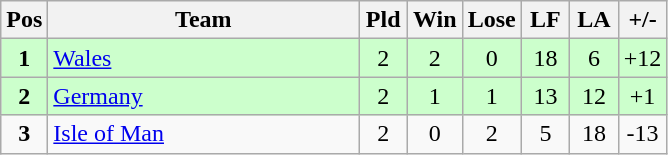<table class="wikitable" style="font-size: 100%">
<tr>
<th width=20>Pos</th>
<th width=200>Team</th>
<th width=25>Pld</th>
<th width=25>Win</th>
<th width=25>Lose</th>
<th width=25>LF</th>
<th width=25>LA</th>
<th width=25>+/-</th>
</tr>
<tr align=center style="background: #ccffcc;">
<td><strong>1</strong></td>
<td align="left"> <a href='#'>Wales</a></td>
<td>2</td>
<td>2</td>
<td>0</td>
<td>18</td>
<td>6</td>
<td>+12</td>
</tr>
<tr align=center style="background: #ccffcc;">
<td><strong>2</strong></td>
<td align="left"> <a href='#'>Germany</a></td>
<td>2</td>
<td>1</td>
<td>1</td>
<td>13</td>
<td>12</td>
<td>+1</td>
</tr>
<tr align=center>
<td><strong>3</strong></td>
<td align="left"> <a href='#'>Isle of Man</a></td>
<td>2</td>
<td>0</td>
<td>2</td>
<td>5</td>
<td>18</td>
<td>-13</td>
</tr>
</table>
